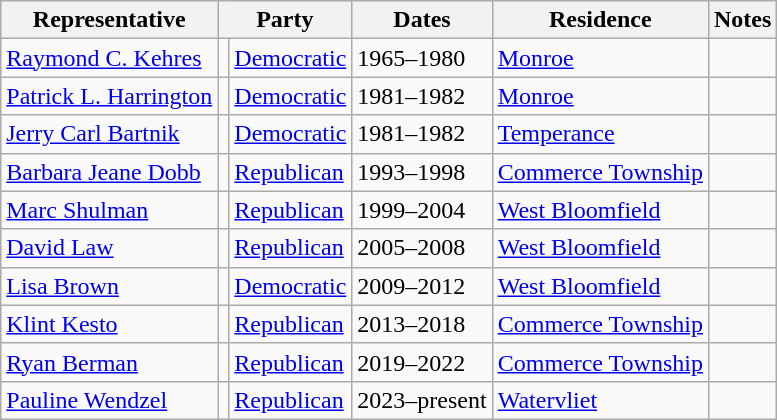<table class=wikitable>
<tr valign=bottom>
<th>Representative</th>
<th colspan="2">Party</th>
<th>Dates</th>
<th>Residence</th>
<th>Notes</th>
</tr>
<tr>
<td><a href='#'>Raymond C. Kehres</a></td>
<td bgcolor=></td>
<td><a href='#'>Democratic</a></td>
<td>1965–1980</td>
<td><a href='#'>Monroe</a></td>
<td></td>
</tr>
<tr>
<td><a href='#'>Patrick L. Harrington</a></td>
<td bgcolor=></td>
<td><a href='#'>Democratic</a></td>
<td>1981–1982</td>
<td><a href='#'>Monroe</a></td>
<td></td>
</tr>
<tr>
<td><a href='#'>Jerry Carl Bartnik</a></td>
<td bgcolor=></td>
<td><a href='#'>Democratic</a></td>
<td>1981–1982</td>
<td><a href='#'>Temperance</a></td>
<td></td>
</tr>
<tr>
<td><a href='#'>Barbara Jeane Dobb</a></td>
<td bgcolor=></td>
<td><a href='#'>Republican</a></td>
<td>1993–1998</td>
<td><a href='#'>Commerce Township</a></td>
<td></td>
</tr>
<tr>
<td><a href='#'>Marc Shulman</a></td>
<td bgcolor=></td>
<td><a href='#'>Republican</a></td>
<td>1999–2004</td>
<td><a href='#'>West Bloomfield</a></td>
<td></td>
</tr>
<tr>
<td><a href='#'>David Law</a></td>
<td bgcolor=></td>
<td><a href='#'>Republican</a></td>
<td>2005–2008</td>
<td><a href='#'>West Bloomfield</a></td>
<td></td>
</tr>
<tr>
<td><a href='#'>Lisa Brown</a></td>
<td bgcolor=></td>
<td><a href='#'>Democratic</a></td>
<td>2009–2012</td>
<td><a href='#'>West Bloomfield</a></td>
<td></td>
</tr>
<tr>
<td><a href='#'>Klint Kesto</a></td>
<td bgcolor=></td>
<td><a href='#'>Republican</a></td>
<td>2013–2018</td>
<td><a href='#'>Commerce Township</a></td>
<td></td>
</tr>
<tr>
<td><a href='#'>Ryan Berman</a></td>
<td bgcolor=></td>
<td><a href='#'>Republican</a></td>
<td>2019–2022</td>
<td><a href='#'>Commerce Township</a></td>
<td></td>
</tr>
<tr>
<td><a href='#'>Pauline Wendzel</a></td>
<td bgcolor=></td>
<td><a href='#'>Republican</a></td>
<td>2023–present</td>
<td><a href='#'>Watervliet</a></td>
<td></td>
</tr>
</table>
